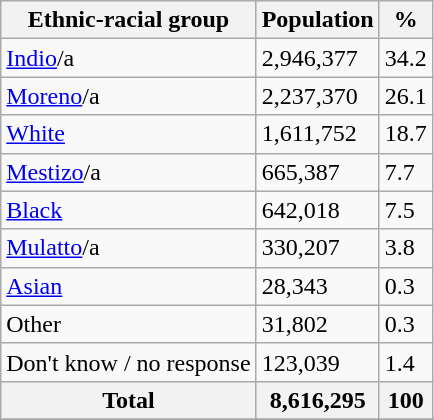<table class="wikitable sortable" style="text-align:left">
<tr>
<th colspan="2">Ethnic-racial group </th>
<th>Population</th>
<th>%</th>
</tr>
<tr>
<td colspan="2"><a href='#'>Indio</a>/a</td>
<td>2,946,377</td>
<td>34.2</td>
</tr>
<tr>
<td colspan="2"><a href='#'>Moreno</a>/a</td>
<td>2,237,370</td>
<td>26.1</td>
</tr>
<tr>
<td colspan="2"><a href='#'>White</a></td>
<td>1,611,752</td>
<td>18.7</td>
</tr>
<tr>
<td colspan="2"><a href='#'>Mestizo</a>/a</td>
<td>665,387</td>
<td>7.7</td>
</tr>
<tr>
<td colspan="2"><a href='#'>Black</a></td>
<td>642,018</td>
<td>7.5</td>
</tr>
<tr>
<td colspan="2"><a href='#'>Mulatto</a>/a</td>
<td>330,207</td>
<td>3.8</td>
</tr>
<tr>
<td colspan="2"><a href='#'>Asian</a></td>
<td>28,343</td>
<td>0.3</td>
</tr>
<tr>
<td colspan="2">Other</td>
<td>31,802</td>
<td>0.3</td>
</tr>
<tr>
<td colspan="2">Don't know / no response</td>
<td>123,039</td>
<td>1.4</td>
</tr>
<tr>
<th colspan="2">Total</th>
<th align=center>8,616,295</th>
<th align=center>100</th>
</tr>
<tr>
</tr>
</table>
